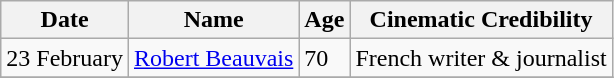<table class="wikitable">
<tr ">
<th>Date</th>
<th>Name</th>
<th>Age</th>
<th>Cinematic Credibility</th>
</tr>
<tr>
<td>23 February</td>
<td><a href='#'>Robert Beauvais</a></td>
<td>70</td>
<td>French writer & journalist</td>
</tr>
<tr>
</tr>
</table>
